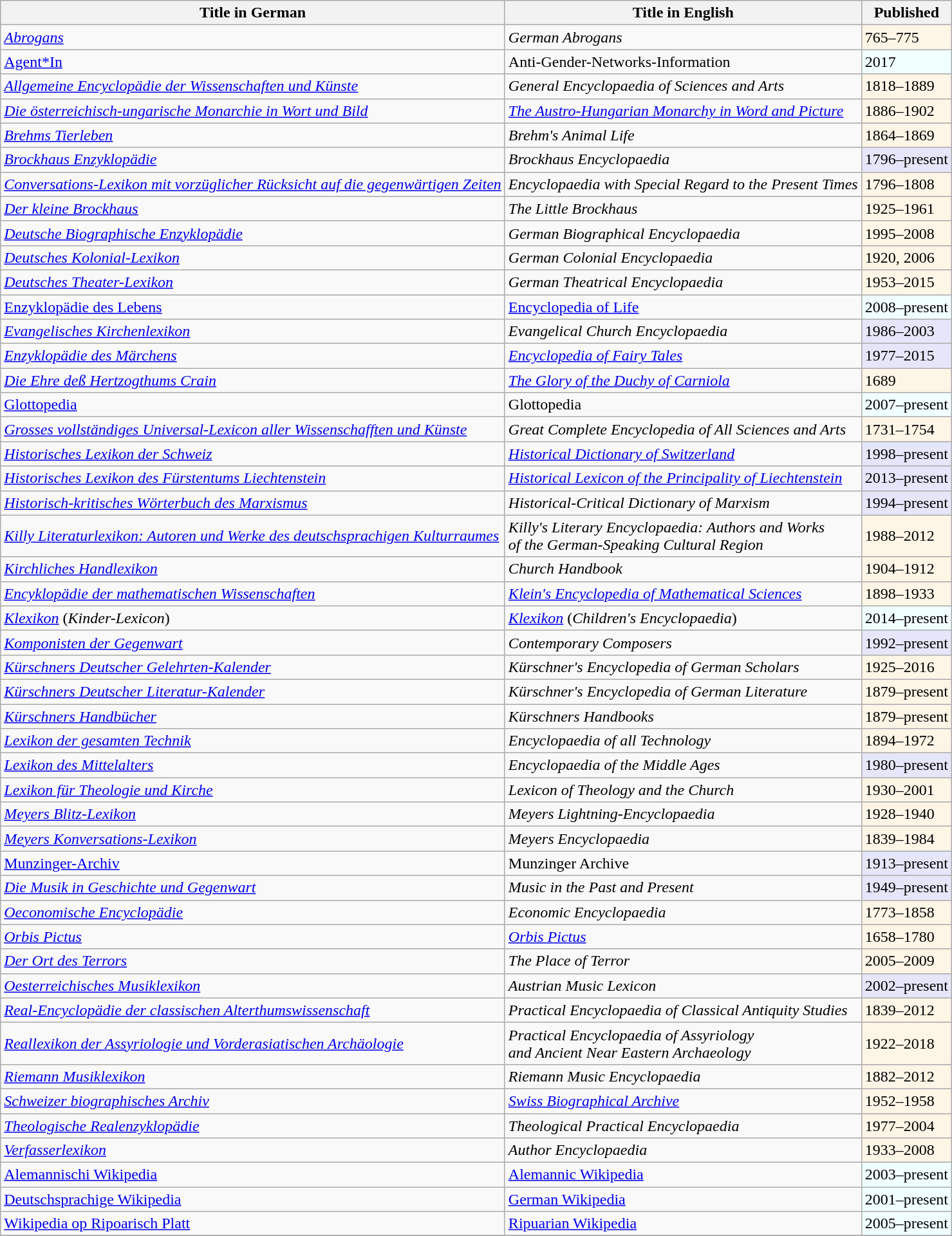<table class="wikitable sortable">
<tr>
<th>Title in German</th>
<th>Title in English</th>
<th>Published</th>
</tr>
<tr>
<td><em><a href='#'>Abrogans</a></em></td>
<td><em>German Abrogans</em></td>
<td style="background:OldLace"> 765–775</td>
</tr>
<tr>
<td><a href='#'>Agent*In</a></td>
<td>Anti-Gender-Networks-Information</td>
<td style="background:Azure">2017</td>
</tr>
<tr>
<td><em><a href='#'>Allgemeine Encyclopädie der Wissenschaften und Künste</a></em></td>
<td><em>General Encyclopaedia of Sciences and Arts</em></td>
<td style="background:OldLace">1818–1889</td>
</tr>
<tr>
<td><em><a href='#'>Die österreichisch-ungarische Monarchie in Wort und Bild</a></em></td>
<td><em><a href='#'>The Austro-Hungarian Monarchy in Word and Picture</a></em></td>
<td style="background:OldLace">1886–1902</td>
</tr>
<tr>
<td><em><a href='#'>Brehms Tierleben</a></em></td>
<td><em>Brehm's Animal Life</em></td>
<td style="background:OldLace">1864–1869</td>
</tr>
<tr>
<td><em><a href='#'>Brockhaus Enzyklopädie</a></em></td>
<td><em>Brockhaus Encyclopaedia</em></td>
<td style="background:Lavender">1796–present</td>
</tr>
<tr>
<td><em><a href='#'>Conversations-Lexikon mit vorzüglicher Rücksicht auf die gegenwärtigen Zeiten</a></em></td>
<td><em>Encyclopaedia with Special Regard to the Present Times</em></td>
<td style="background:OldLace">1796–1808</td>
</tr>
<tr>
<td><em><a href='#'>Der kleine Brockhaus</a></em></td>
<td><em>The Little Brockhaus</em></td>
<td style="background:OldLace">1925–1961</td>
</tr>
<tr>
<td><em><a href='#'>Deutsche Biographische Enzyklopädie</a></em></td>
<td><em>German Biographical Encyclopaedia</em></td>
<td style="background:OldLace">1995–2008</td>
</tr>
<tr>
<td><em><a href='#'>Deutsches Kolonial-Lexikon</a></em></td>
<td><em>German Colonial Encyclopaedia</em></td>
<td style="background:OldLace">1920, 2006</td>
</tr>
<tr>
<td><em><a href='#'>Deutsches Theater-Lexikon</a></em></td>
<td><em>German Theatrical Encyclopaedia</em></td>
<td style="background:OldLace">1953–2015</td>
</tr>
<tr>
<td><a href='#'>Enzyklopädie des Lebens</a></td>
<td><a href='#'>Encyclopedia of Life</a></td>
<td style="background:Azure">2008–present</td>
</tr>
<tr>
<td><em><a href='#'>Evangelisches Kirchenlexikon</a></em></td>
<td><em>Evangelical Church Encyclopaedia</em></td>
<td style="background:Lavender">1986–2003</td>
</tr>
<tr>
<td><em><a href='#'>Enzyklopädie des Märchens</a></em></td>
<td><em><a href='#'>Encyclopedia of Fairy Tales</a></em></td>
<td style="background:Lavender">1977–2015</td>
</tr>
<tr>
<td><em><a href='#'>Die Ehre deß Hertzogthums Crain</a></em></td>
<td><em><a href='#'>The Glory of the Duchy of Carniola</a></em></td>
<td style="background:OldLace">1689</td>
</tr>
<tr>
<td><a href='#'>Glottopedia</a></td>
<td>Glottopedia</td>
<td style="background:Azure">2007–present</td>
</tr>
<tr>
<td><em><a href='#'>Grosses vollständiges Universal-Lexicon aller Wissenschafften und Künste</a></em></td>
<td><em>Great Complete Encyclopedia of All Sciences and Arts</em></td>
<td style="background:OldLace">1731–1754</td>
</tr>
<tr>
<td><em><a href='#'>Historisches Lexikon der Schweiz</a></em></td>
<td><em><a href='#'>Historical Dictionary of Switzerland</a></em></td>
<td style="background:Lavender">1998–present</td>
</tr>
<tr>
<td><em><a href='#'>Historisches Lexikon des Fürstentums Liechtenstein</a></em></td>
<td><em><a href='#'>Historical Lexicon of the Principality of Liechtenstein</a></em></td>
<td style="background:Lavender">2013–present</td>
</tr>
<tr>
<td><em><a href='#'>Historisch-kritisches Wörterbuch des Marxismus</a></em></td>
<td><em>Historical-Critical Dictionary of Marxism</em></td>
<td style="background:Lavender">1994–present</td>
</tr>
<tr>
<td><em><a href='#'>Killy Literaturlexikon: Autoren und Werke des deutschsprachigen Kulturraumes</a></em></td>
<td><em>Killy's Literary Encyclopaedia: Authors and Works<br>of the German-Speaking Cultural Region</em></td>
<td style="background:OldLace">1988–2012</td>
</tr>
<tr>
<td><em><a href='#'>Kirchliches Handlexikon</a></em></td>
<td><em>Church Handbook</em></td>
<td style="background:OldLace">1904–1912</td>
</tr>
<tr>
<td><em><a href='#'>Encyklopädie der mathematischen Wissenschaften</a></em></td>
<td><em><a href='#'>Klein's Encyclopedia of Mathematical Sciences</a></em></td>
<td style="background:OldLace">1898–1933</td>
</tr>
<tr>
<td><em><a href='#'>Klexikon</a></em> (<em>Kinder-Lexicon</em>)</td>
<td><em><a href='#'>Klexikon</a></em> (<em>Children's Encyclopaedia</em>)</td>
<td style="background:Azure">2014–present</td>
</tr>
<tr>
<td><em><a href='#'>Komponisten der Gegenwart</a></em></td>
<td><em>Contemporary Composers</em></td>
<td style="background:Lavender">1992–present</td>
</tr>
<tr>
<td><em><a href='#'>Kürschners Deutscher Gelehrten-Kalender</a></em></td>
<td><em>Kürschner's Encyclopedia of German Scholars</em></td>
<td style="background:OldLace">1925–2016</td>
</tr>
<tr>
<td><em><a href='#'>Kürschners Deutscher Literatur-Kalender</a></em></td>
<td><em>Kürschner's Encyclopedia of German Literature</em></td>
<td style="background:OldLace">1879–present</td>
</tr>
<tr>
<td><em><a href='#'>Kürschners Handbücher</a></em></td>
<td><em>Kürschners Handbooks</em></td>
<td style="background:OldLace">1879–present</td>
</tr>
<tr>
<td><em><a href='#'>Lexikon der gesamten Technik</a></em></td>
<td><em>Encyclopaedia of all Technology</em></td>
<td style="background:OldLace">1894–1972</td>
</tr>
<tr>
<td><em><a href='#'>Lexikon des Mittelalters</a></em></td>
<td><em>Encyclopaedia of the Middle Ages</em></td>
<td style="background:Lavender">1980–present</td>
</tr>
<tr>
<td><em><a href='#'>Lexikon für Theologie und Kirche</a></em></td>
<td><em>Lexicon of Theology and the Church</em></td>
<td style="background:OldLace">1930–2001</td>
</tr>
<tr>
<td><em><a href='#'>Meyers Blitz-Lexikon</a></em></td>
<td><em>Meyers Lightning-Encyclopaedia</em></td>
<td style="background:OldLace">1928–1940</td>
</tr>
<tr>
<td><em><a href='#'>Meyers Konversations-Lexikon</a></em></td>
<td><em>Meyers Encyclopaedia</em></td>
<td style="background:OldLace">1839–1984</td>
</tr>
<tr>
<td><a href='#'>Munzinger-Archiv</a></td>
<td>Munzinger Archive</td>
<td style="background:Lavender">1913–present</td>
</tr>
<tr>
<td><em><a href='#'>Die Musik in Geschichte und Gegenwart</a></em></td>
<td><em>Music in the Past and Present</em></td>
<td style="background:Lavender">1949–present</td>
</tr>
<tr>
<td><em><a href='#'>Oeconomische Encyclopädie</a></em></td>
<td><em>Economic Encyclopaedia</em></td>
<td style="background:OldLace">1773–1858</td>
</tr>
<tr>
<td><em><a href='#'>Orbis Pictus</a></em></td>
<td><em><a href='#'>Orbis Pictus</a></em></td>
<td style="background:OldLace">1658–1780</td>
</tr>
<tr>
<td><em><a href='#'>Der Ort des Terrors</a></em></td>
<td><em>The Place of Terror</em></td>
<td style="background:OldLace">2005–2009</td>
</tr>
<tr>
<td><em><a href='#'>Oesterreichisches Musiklexikon</a></em></td>
<td><em>Austrian Music Lexicon</em></td>
<td style="background:Lavender">2002–present</td>
</tr>
<tr>
<td><em><a href='#'>Real-Encyclopädie der classischen Alterthumswissenschaft</a></em></td>
<td><em>Practical Encyclopaedia of Classical Antiquity Studies</em></td>
<td style="background:OldLace">1839–2012</td>
</tr>
<tr>
<td><em><a href='#'>Reallexikon der Assyriologie und Vorderasiatischen Archäologie</a></em></td>
<td><em>Practical Encyclopaedia of Assyriology<br>and Ancient Near Eastern Archaeology</em></td>
<td style="background:OldLace">1922–2018</td>
</tr>
<tr>
<td><em><a href='#'>Riemann Musiklexikon</a></em></td>
<td><em>Riemann Music Encyclopaedia</em></td>
<td style="background:OldLace">1882–2012</td>
</tr>
<tr>
<td><em><a href='#'>Schweizer biographisches Archiv</a></em></td>
<td><em><a href='#'>Swiss Biographical Archive</a></em></td>
<td style="background:OldLace">1952–1958</td>
</tr>
<tr>
<td><em><a href='#'>Theologische Realenzyklopädie</a></em></td>
<td><em>Theological Practical Encyclopaedia</em></td>
<td style="background:OldLace">1977–2004</td>
</tr>
<tr>
<td><em><a href='#'>Verfasserlexikon</a></em></td>
<td><em>Author Encyclopaedia</em></td>
<td style="background:OldLace">1933–2008</td>
</tr>
<tr>
<td><a href='#'>Alemannischi Wikipedia</a></td>
<td><a href='#'>Alemannic Wikipedia</a></td>
<td style="background:Azure">2003–present</td>
</tr>
<tr>
<td><a href='#'>Deutschsprachige Wikipedia</a></td>
<td><a href='#'>German Wikipedia</a></td>
<td style="background:Azure">2001–present</td>
</tr>
<tr>
<td><a href='#'>Wikipedia op Ripoarisch Platt</a></td>
<td><a href='#'>Ripuarian Wikipedia</a></td>
<td style="background:Azure">2005–present</td>
</tr>
<tr>
</tr>
</table>
